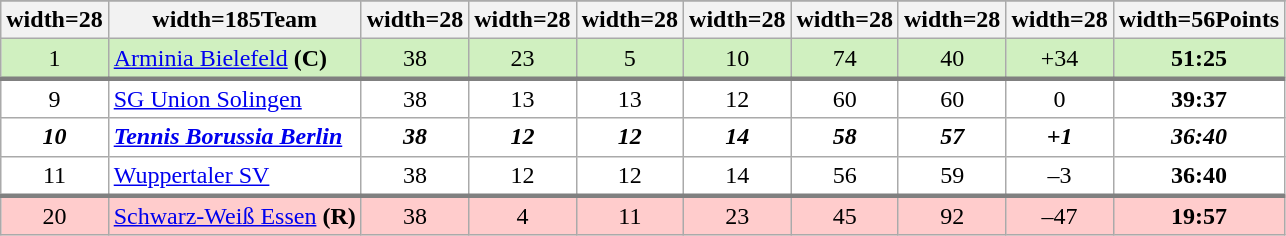<table class="wikitable">
<tr align="center" bgcolor="dfdfdf">
</tr>
<tr>
<th>width=28<br></th>
<th>width=185Team<br></th>
<th>width=28<br></th>
<th>width=28<br></th>
<th>width=28<br></th>
<th>width=28<br></th>
<th>width=28<br></th>
<th>width=28<br></th>
<th>width=28<br></th>
<th>width=56Points<br></th>
</tr>
<tr align="center" valign="top" bgcolor="D0F0C0">
<td>1</td>
<td align="left"><a href='#'>Arminia Bielefeld</a> <strong>(C)</strong></td>
<td>38</td>
<td>23</td>
<td>5</td>
<td>10</td>
<td>74</td>
<td>40</td>
<td>+34</td>
<td><strong>51:25</strong></td>
</tr>
<tr align="center" valign="top" bgcolor="#ffffff" style="border-top:3px solid grey;">
<td>9</td>
<td align="left"><a href='#'>SG Union Solingen</a></td>
<td>38</td>
<td>13</td>
<td>13</td>
<td>12</td>
<td>60</td>
<td>60</td>
<td>0</td>
<td><strong>39:37</strong></td>
</tr>
<tr align="center" valign="top" bgcolor="#ffffff">
<td><strong><em>10</em></strong></td>
<td align="left"><strong><em><a href='#'>Tennis Borussia Berlin</a></em></strong></td>
<td><strong><em>38</em></strong></td>
<td><strong><em>12</em></strong></td>
<td><strong><em>12</em></strong></td>
<td><strong><em>14</em></strong></td>
<td><strong><em>58</em></strong></td>
<td><strong><em>57</em></strong></td>
<td><strong><em>+1</em></strong></td>
<td><strong><em>36:40</em></strong></td>
</tr>
<tr align="center" valign="top" bgcolor="#ffffff">
<td>11</td>
<td align="left"><a href='#'>Wuppertaler SV</a></td>
<td>38</td>
<td>12</td>
<td>12</td>
<td>14</td>
<td>56</td>
<td>59</td>
<td>–3</td>
<td><strong>36:40</strong></td>
</tr>
<tr align="center" valign="top" bgcolor="#FFCCCC" style="border-top:3px solid grey;">
<td>20</td>
<td align="left"><a href='#'>Schwarz-Weiß Essen</a> <strong>(R)</strong></td>
<td>38</td>
<td>4</td>
<td>11</td>
<td>23</td>
<td>45</td>
<td>92</td>
<td>–47</td>
<td><strong>19:57</strong></td>
</tr>
</table>
